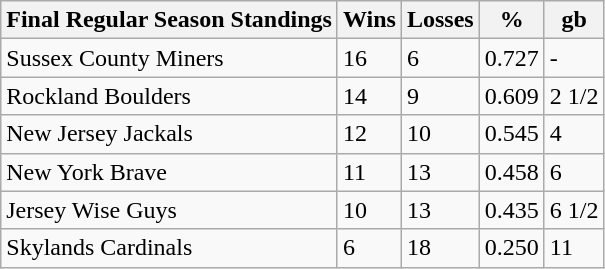<table class="wikitable">
<tr>
<th>Final Regular Season Standings</th>
<th>Wins</th>
<th>Losses</th>
<th>%</th>
<th>gb</th>
</tr>
<tr>
<td>Sussex County Miners</td>
<td>16</td>
<td>6</td>
<td>0.727</td>
<td>-</td>
</tr>
<tr>
<td>Rockland Boulders</td>
<td>14</td>
<td>9</td>
<td>0.609</td>
<td>2 1/2</td>
</tr>
<tr>
<td>New Jersey Jackals</td>
<td>12</td>
<td>10</td>
<td>0.545</td>
<td>4</td>
</tr>
<tr>
<td>New York Brave</td>
<td>11</td>
<td>13</td>
<td>0.458</td>
<td>6</td>
</tr>
<tr>
<td>Jersey Wise Guys</td>
<td>10</td>
<td>13</td>
<td>0.435</td>
<td>6 1/2</td>
</tr>
<tr>
<td>Skylands Cardinals</td>
<td>6</td>
<td>18</td>
<td>0.250</td>
<td>11</td>
</tr>
</table>
